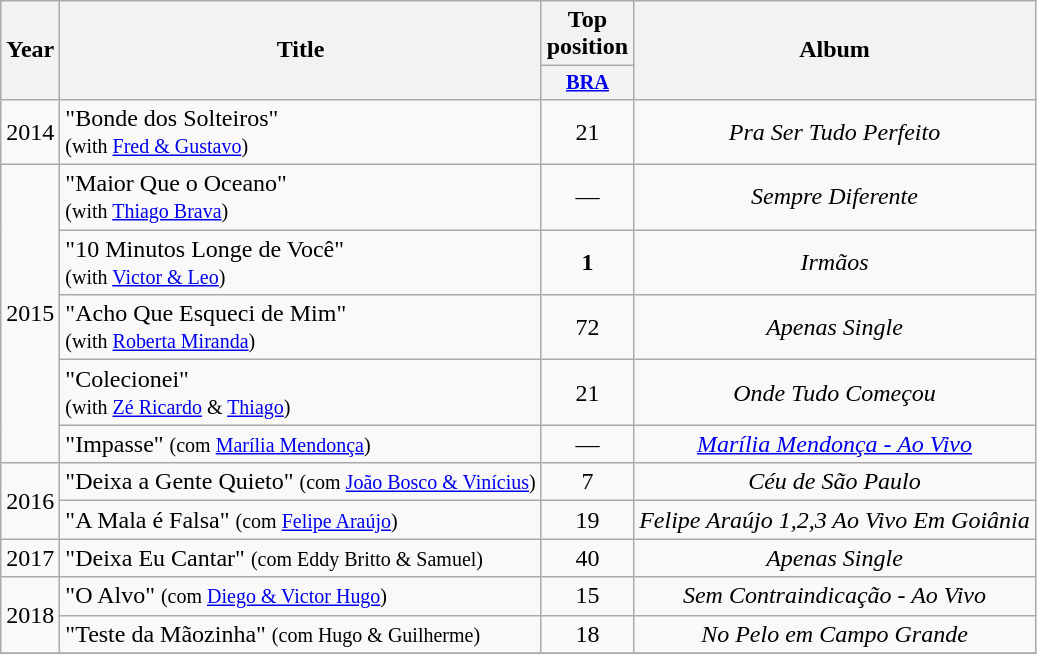<table class="wikitable">
<tr>
<th rowspan="2">Year</th>
<th rowspan="2">Title</th>
<th colspan="1">Top position</th>
<th rowspan="2">Album</th>
</tr>
<tr>
<th style="width:3em;font-size:85%"><a href='#'>BRA</a><br></th>
</tr>
<tr>
<td align="center" rowspan="1">2014</td>
<td align="left">"Bonde dos Solteiros" <br><small>(with <a href='#'>Fred & Gustavo</a>)</small></td>
<td align="center">21</td>
<td align="center"><em>Pra Ser Tudo Perfeito</em></td>
</tr>
<tr>
<td align="center" rowspan="5">2015</td>
<td align="left">"Maior Que o Oceano" <br><small>(with <a href='#'>Thiago Brava</a>)</small></td>
<td align="center">—</td>
<td align="center"><em>Sempre Diferente</em></td>
</tr>
<tr>
<td align="left">"10 Minutos Longe de Você" <br><small>(with <a href='#'>Victor & Leo</a>)</small></td>
<td align="center"><strong>1</strong></td>
<td align="center"><em>Irmãos</em></td>
</tr>
<tr>
<td align="left">"Acho Que Esqueci de Mim" <br><small>(with <a href='#'>Roberta Miranda</a>)</small></td>
<td align="center">72</td>
<td align="center"><em>Apenas Single</em></td>
</tr>
<tr>
<td align="left">"Colecionei" <br><small>(with <a href='#'>Zé Ricardo</a> & <a href='#'>Thiago</a>)</small></td>
<td align="center">21</td>
<td align="center"><em>Onde Tudo Começou</em></td>
</tr>
<tr>
<td align="left">"Impasse" <small>(com <a href='#'>Marília Mendonça</a>)</small></td>
<td align="center">—</td>
<td align="center"><em><a href='#'>Marília Mendonça - Ao Vivo</a></em></td>
</tr>
<tr>
<td align="center" rowspan="2">2016</td>
<td align="left">"Deixa a Gente Quieto" <small>(com <a href='#'>João Bosco & Vinícius</a>)</small></td>
<td align="center">7</td>
<td align="center"><em>Céu de São Paulo</em></td>
</tr>
<tr>
<td>"A Mala é Falsa" <small>(com <a href='#'>Felipe Araújo</a>)</small></td>
<td align="center">19</td>
<td align="center"><em>Felipe Araújo 1,2,3 Ao Vivo Em Goiânia</em></td>
</tr>
<tr>
<td align="center" rowspan="1">2017</td>
<td>"Deixa Eu Cantar" <small>(com Eddy Britto & Samuel)</small></td>
<td align="center">40</td>
<td align="center"><em>Apenas Single</em></td>
</tr>
<tr>
<td align="center" rowspan="2">2018</td>
<td>"O Alvo" <small>(com <a href='#'>Diego & Victor Hugo</a>)</small></td>
<td align="center">15</td>
<td align="center"><em>Sem Contraindicação - Ao Vivo</em></td>
</tr>
<tr>
<td>"Teste da Mãozinha" <small>(com Hugo & Guilherme)</small></td>
<td align="center">18</td>
<td align="center"><em>No Pelo em Campo Grande</em></td>
</tr>
<tr>
</tr>
</table>
